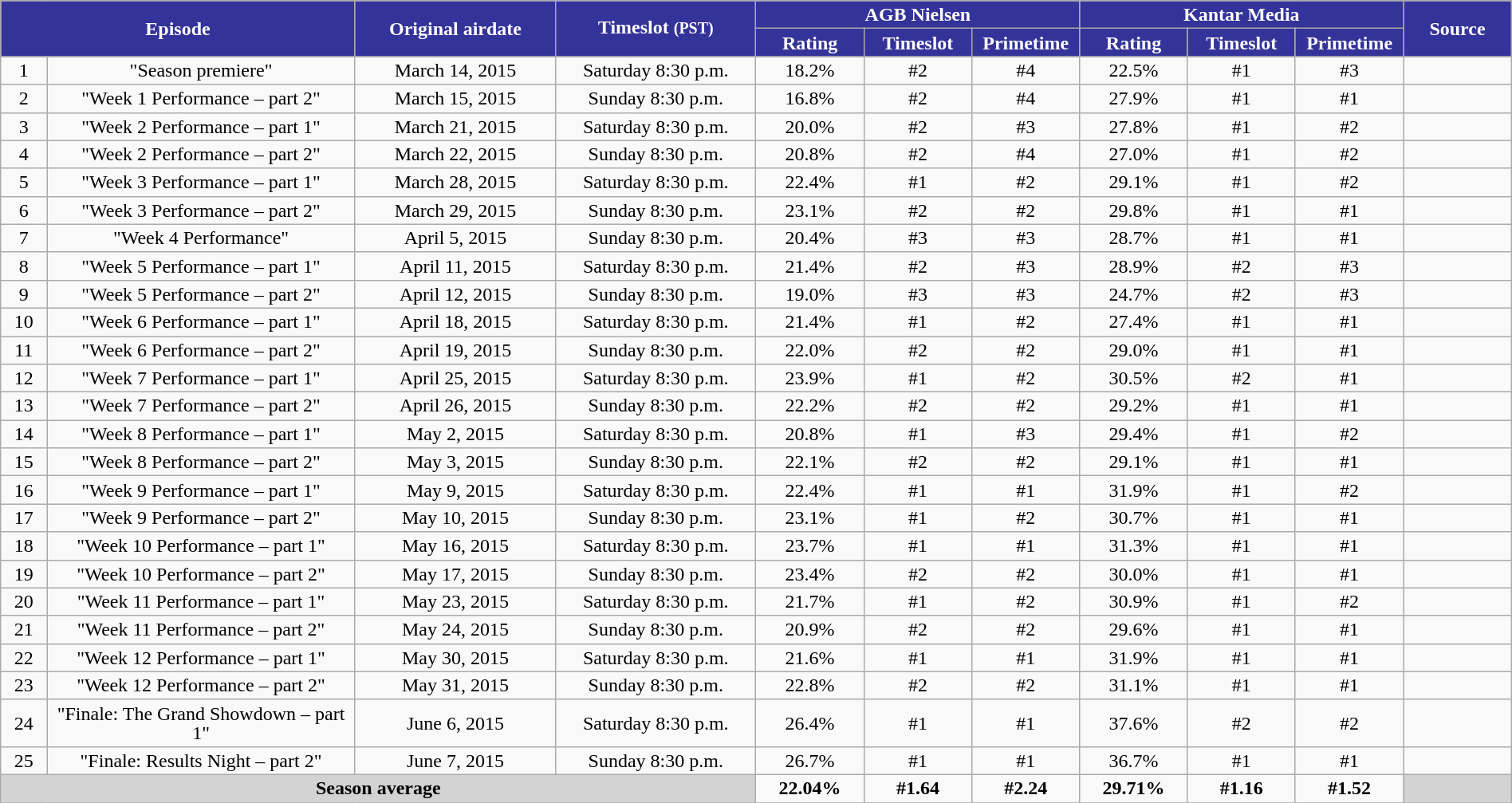<table class="wikitable" style="text-align:center; background:#f9f9f9; line-height:16px;" width="100%">
<tr>
<th style="background:#333399; color:white;" rowspan="2" colspan="2" width="23%">Episode</th>
<th style="background:#333399; color:white;" rowspan="2" width="13%">Original airdate</th>
<th style="background:#333399; color:white;" rowspan="2" width="13%">Timeslot <small>(PST)</small></th>
<th style="background:#333399; color:white;" colspan="3" width="21%">AGB Nielsen</th>
<th style="background:#333399; color:white;" colspan="3" width="21%">Kantar Media</th>
<th style="background:#333399; color:white;" rowspan="2" width="07%">Source</th>
</tr>
<tr>
<th style="background:#333399; color:white;" width="07%">Rating</th>
<th style="background:#333399; color:white;" width="07%">Timeslot</th>
<th style="background:#333399; color:white;" width="07%">Primetime</th>
<th style="background:#333399; color:white;" width="07%">Rating</th>
<th style="background:#333399; color:white;" width="07%">Timeslot</th>
<th style="background:#333399; color:white;" width="07%">Primetime</th>
</tr>
<tr>
<td width="03%">1</td>
<td>"Season premiere"</td>
<td>March 14, 2015</td>
<td>Saturday 8:30 p.m.</td>
<td>18.2%</td>
<td>#2</td>
<td>#4</td>
<td>22.5%</td>
<td>#1</td>
<td>#3</td>
<td></td>
</tr>
<tr>
<td width="03%">2</td>
<td>"Week 1 Performance – part 2"</td>
<td>March 15, 2015</td>
<td>Sunday 8:30 p.m.</td>
<td>16.8%</td>
<td>#2</td>
<td>#4</td>
<td>27.9%</td>
<td>#1</td>
<td>#1</td>
<td></td>
</tr>
<tr>
<td width="03%">3</td>
<td>"Week 2 Performance – part 1"</td>
<td>March 21, 2015</td>
<td>Saturday 8:30 p.m.</td>
<td>20.0%</td>
<td>#2</td>
<td>#3</td>
<td>27.8%</td>
<td>#1</td>
<td>#2</td>
<td></td>
</tr>
<tr>
<td width="03%">4</td>
<td>"Week 2 Performance – part 2"</td>
<td>March 22, 2015</td>
<td>Sunday 8:30 p.m.</td>
<td>20.8%</td>
<td>#2</td>
<td>#4</td>
<td>27.0%</td>
<td>#1</td>
<td>#2</td>
<td></td>
</tr>
<tr>
<td width="03%">5</td>
<td>"Week 3 Performance – part 1"</td>
<td>March 28, 2015</td>
<td>Saturday 8:30 p.m.</td>
<td>22.4%</td>
<td>#1</td>
<td>#2</td>
<td>29.1%</td>
<td>#1</td>
<td>#2</td>
<td></td>
</tr>
<tr>
<td width="03%">6</td>
<td>"Week 3 Performance – part 2"</td>
<td>March 29, 2015</td>
<td>Sunday 8:30 p.m.</td>
<td>23.1%</td>
<td>#2</td>
<td>#2</td>
<td>29.8%</td>
<td>#1</td>
<td>#1</td>
<td></td>
</tr>
<tr>
<td width="03%">7</td>
<td>"Week 4 Performance"</td>
<td>April 5, 2015</td>
<td>Sunday 8:30 p.m.</td>
<td>20.4%</td>
<td>#3</td>
<td>#3</td>
<td>28.7%</td>
<td>#1</td>
<td>#1</td>
<td></td>
</tr>
<tr>
<td width="03%">8</td>
<td>"Week 5 Performance – part 1"</td>
<td>April 11, 2015</td>
<td>Saturday 8:30 p.m.</td>
<td>21.4%</td>
<td>#2</td>
<td>#3</td>
<td>28.9%</td>
<td>#2</td>
<td>#3</td>
<td></td>
</tr>
<tr>
<td width="03%">9</td>
<td>"Week 5 Performance – part 2"</td>
<td>April 12, 2015</td>
<td>Sunday 8:30 p.m.</td>
<td>19.0%</td>
<td>#3</td>
<td>#3</td>
<td>24.7%</td>
<td>#2</td>
<td>#3</td>
<td></td>
</tr>
<tr>
<td width="03%">10</td>
<td>"Week 6 Performance – part 1"</td>
<td>April 18, 2015</td>
<td>Saturday 8:30 p.m.</td>
<td>21.4%</td>
<td>#1</td>
<td>#2</td>
<td>27.4%</td>
<td>#1</td>
<td>#1</td>
<td></td>
</tr>
<tr>
<td width="03%">11</td>
<td>"Week 6 Performance – part 2"</td>
<td>April 19, 2015</td>
<td>Sunday 8:30 p.m.</td>
<td>22.0%</td>
<td>#2</td>
<td>#2</td>
<td>29.0%</td>
<td>#1</td>
<td>#1</td>
<td></td>
</tr>
<tr>
<td width="03%">12</td>
<td>"Week 7 Performance – part 1"</td>
<td>April 25, 2015</td>
<td>Saturday 8:30 p.m.</td>
<td>23.9%</td>
<td>#1</td>
<td>#2</td>
<td>30.5%</td>
<td>#2</td>
<td>#1</td>
<td></td>
</tr>
<tr>
<td width="03%">13</td>
<td>"Week 7 Performance – part 2"</td>
<td>April 26, 2015</td>
<td>Sunday 8:30 p.m.</td>
<td>22.2%</td>
<td>#2</td>
<td>#2</td>
<td>29.2%</td>
<td>#1</td>
<td>#1</td>
<td></td>
</tr>
<tr>
<td width="03%">14</td>
<td>"Week 8 Performance – part 1"</td>
<td>May 2, 2015</td>
<td>Saturday 8:30 p.m.</td>
<td>20.8%</td>
<td>#1</td>
<td>#3</td>
<td>29.4%</td>
<td>#1</td>
<td>#2</td>
<td></td>
</tr>
<tr>
<td width="03%">15</td>
<td>"Week 8 Performance – part 2"</td>
<td>May 3, 2015</td>
<td>Sunday 8:30 p.m.</td>
<td>22.1%</td>
<td>#2</td>
<td>#2</td>
<td>29.1%</td>
<td>#1</td>
<td>#1</td>
<td></td>
</tr>
<tr>
<td width="03%">16</td>
<td>"Week 9 Performance – part 1"</td>
<td>May 9, 2015</td>
<td>Saturday 8:30 p.m.</td>
<td>22.4%</td>
<td>#1</td>
<td>#1</td>
<td>31.9%</td>
<td>#1</td>
<td>#2</td>
<td></td>
</tr>
<tr>
<td width="03%">17</td>
<td>"Week 9 Performance – part 2"</td>
<td>May 10, 2015</td>
<td>Sunday 8:30 p.m.</td>
<td>23.1%</td>
<td>#1</td>
<td>#2</td>
<td>30.7%</td>
<td>#1</td>
<td>#1</td>
<td></td>
</tr>
<tr>
<td width="03%">18</td>
<td>"Week 10 Performance – part 1"</td>
<td>May 16, 2015</td>
<td>Saturday 8:30 p.m.</td>
<td>23.7%</td>
<td>#1</td>
<td>#1</td>
<td>31.3%</td>
<td>#1</td>
<td>#1</td>
<td></td>
</tr>
<tr>
<td width="03%">19</td>
<td>"Week 10 Performance – part 2"</td>
<td>May 17, 2015</td>
<td>Sunday 8:30 p.m.</td>
<td>23.4%</td>
<td>#2</td>
<td>#2</td>
<td>30.0%</td>
<td>#1</td>
<td>#1</td>
<td></td>
</tr>
<tr>
<td width="03%">20</td>
<td>"Week 11 Performance – part 1"</td>
<td>May 23, 2015</td>
<td>Saturday 8:30 p.m.</td>
<td>21.7%</td>
<td>#1</td>
<td>#2</td>
<td>30.9%</td>
<td>#1</td>
<td>#2</td>
<td></td>
</tr>
<tr>
<td width="03%">21</td>
<td>"Week 11 Performance – part 2"</td>
<td>May 24, 2015</td>
<td>Sunday 8:30 p.m.</td>
<td>20.9%</td>
<td>#2</td>
<td>#2</td>
<td>29.6%</td>
<td>#1</td>
<td>#1</td>
<td></td>
</tr>
<tr>
<td width="03%">22</td>
<td>"Week 12 Performance – part 1"</td>
<td>May 30, 2015</td>
<td>Saturday 8:30 p.m.</td>
<td>21.6%</td>
<td>#1</td>
<td>#1</td>
<td>31.9%</td>
<td>#1</td>
<td>#1</td>
<td></td>
</tr>
<tr>
<td width="03%">23</td>
<td>"Week 12 Performance – part 2"</td>
<td>May 31, 2015</td>
<td>Sunday 8:30 p.m.</td>
<td>22.8%</td>
<td>#2</td>
<td>#2</td>
<td>31.1%</td>
<td>#1</td>
<td>#1</td>
<td></td>
</tr>
<tr>
<td width="03%">24</td>
<td>"Finale: The Grand Showdown – part 1"</td>
<td>June 6, 2015</td>
<td>Saturday 8:30 p.m.</td>
<td>26.4%</td>
<td>#1</td>
<td>#1</td>
<td>37.6%</td>
<td>#2</td>
<td>#2</td>
<td></td>
</tr>
<tr>
<td width="03%">25</td>
<td>"Finale: Results Night – part 2"</td>
<td>June 7, 2015</td>
<td>Sunday 8:30 p.m.</td>
<td>26.7%</td>
<td>#1</td>
<td>#1</td>
<td>36.7%</td>
<td>#1</td>
<td>#1</td>
<td></td>
</tr>
<tr>
<td colspan="4" style="background:lightgrey;"><strong>Season average</strong></td>
<td><strong>22.04%</strong></td>
<td><strong>#1.64</strong></td>
<td><strong>#2.24</strong></td>
<td><strong>29.71%</strong></td>
<td><strong>#1.16</strong></td>
<td><strong>#1.52</strong></td>
<td style="background:lightgrey;"></td>
</tr>
<tr>
</tr>
</table>
